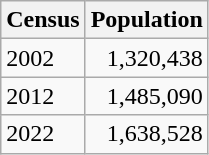<table class="wikitable sortable">
<tr>
<th>Census</th>
<th>Population</th>
</tr>
<tr>
<td>2002</td>
<td style="text-align:right;">1,320,438</td>
</tr>
<tr>
<td>2012</td>
<td style="text-align:right;">1,485,090</td>
</tr>
<tr>
<td>2022</td>
<td style="text-align:right;">1,638,528</td>
</tr>
</table>
